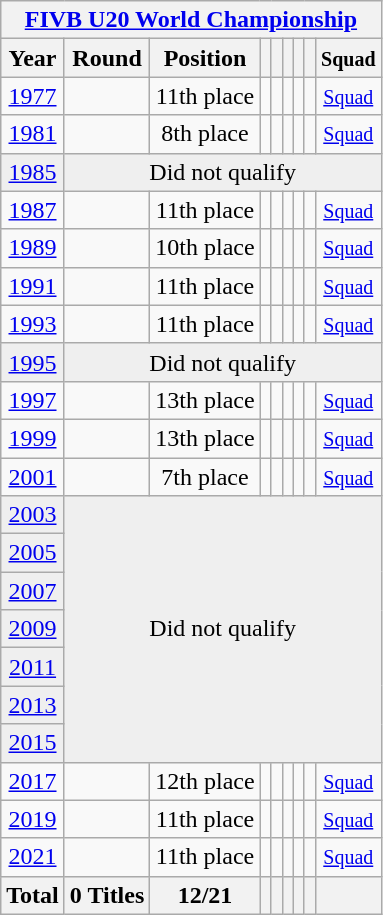<table class="wikitable" style="text-align: center;">
<tr>
<th colspan=9><a href='#'>FIVB U20 World Championship</a></th>
</tr>
<tr>
<th>Year</th>
<th>Round</th>
<th>Position</th>
<th></th>
<th></th>
<th></th>
<th></th>
<th></th>
<th><small>Squad</small></th>
</tr>
<tr>
<td> <a href='#'>1977</a></td>
<td></td>
<td>11th place</td>
<td></td>
<td></td>
<td></td>
<td></td>
<td></td>
<td><small><a href='#'>Squad</a></small></td>
</tr>
<tr>
<td> <a href='#'>1981</a></td>
<td></td>
<td>8th place</td>
<td></td>
<td></td>
<td></td>
<td></td>
<td></td>
<td><small><a href='#'>Squad</a></small></td>
</tr>
<tr bgcolor="efefef">
<td> <a href='#'>1985</a></td>
<td colspan=9>Did not qualify</td>
</tr>
<tr>
<td> <a href='#'>1987</a></td>
<td></td>
<td>11th place</td>
<td></td>
<td></td>
<td></td>
<td></td>
<td></td>
<td><small><a href='#'>Squad</a></small></td>
</tr>
<tr>
<td> <a href='#'>1989</a></td>
<td></td>
<td>10th place</td>
<td></td>
<td></td>
<td></td>
<td></td>
<td></td>
<td><small><a href='#'>Squad</a></small></td>
</tr>
<tr>
<td> <a href='#'>1991</a></td>
<td></td>
<td>11th place</td>
<td></td>
<td></td>
<td></td>
<td></td>
<td></td>
<td><small><a href='#'>Squad</a></small></td>
</tr>
<tr>
<td> <a href='#'>1993</a></td>
<td></td>
<td>11th place</td>
<td></td>
<td></td>
<td></td>
<td></td>
<td></td>
<td><small> <a href='#'>Squad</a></small></td>
</tr>
<tr bgcolor="efefef">
<td> <a href='#'>1995</a></td>
<td colspan=9>Did not qualify</td>
</tr>
<tr>
<td> <a href='#'>1997</a></td>
<td></td>
<td>13th place</td>
<td></td>
<td></td>
<td></td>
<td></td>
<td></td>
<td><small><a href='#'>Squad</a></small></td>
</tr>
<tr>
<td> <a href='#'>1999</a></td>
<td></td>
<td>13th place</td>
<td></td>
<td></td>
<td></td>
<td></td>
<td></td>
<td><small> <a href='#'>Squad</a></small></td>
</tr>
<tr>
<td> <a href='#'>2001</a></td>
<td></td>
<td>7th place</td>
<td></td>
<td></td>
<td></td>
<td></td>
<td></td>
<td><small><a href='#'>Squad</a></small></td>
</tr>
<tr bgcolor="efefef">
<td> <a href='#'>2003</a></td>
<td colspan=9 rowspan=7>Did not qualify</td>
</tr>
<tr bgcolor="efefef">
<td> <a href='#'>2005</a></td>
</tr>
<tr bgcolor="efefef">
<td> <a href='#'>2007</a></td>
</tr>
<tr bgcolor="efefef">
<td> <a href='#'>2009</a></td>
</tr>
<tr bgcolor="efefef">
<td> <a href='#'>2011</a></td>
</tr>
<tr bgcolor="efefef">
<td> <a href='#'>2013</a></td>
</tr>
<tr bgcolor="efefef">
<td> <a href='#'>2015</a></td>
</tr>
<tr>
<td> <a href='#'>2017</a></td>
<td></td>
<td>12th place</td>
<td></td>
<td></td>
<td></td>
<td></td>
<td></td>
<td><small> <a href='#'>Squad</a></small></td>
</tr>
<tr>
<td> <a href='#'>2019</a></td>
<td></td>
<td>11th place</td>
<td></td>
<td></td>
<td></td>
<td></td>
<td></td>
<td><small> <a href='#'>Squad</a></small></td>
</tr>
<tr>
<td>  <a href='#'>2021</a></td>
<td></td>
<td>11th place</td>
<td></td>
<td></td>
<td></td>
<td></td>
<td></td>
<td><small> <a href='#'>Squad</a></small></td>
</tr>
<tr>
<th>Total</th>
<th>0 Titles</th>
<th>12/21</th>
<th></th>
<th></th>
<th></th>
<th></th>
<th></th>
<th></th>
</tr>
</table>
